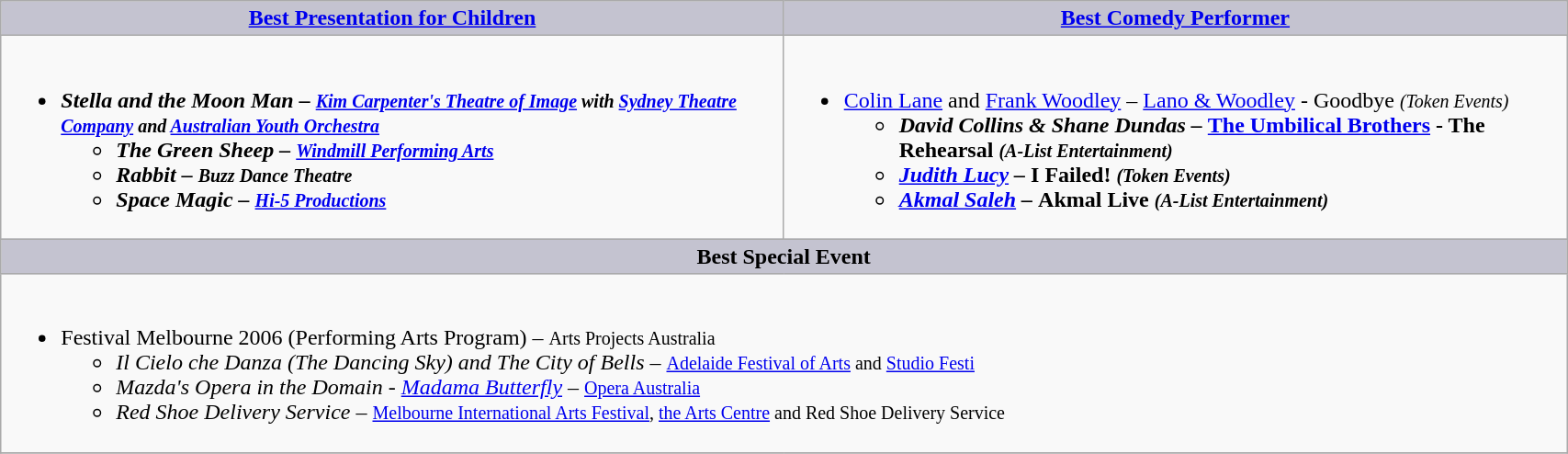<table class=wikitable width="90%" border="1" cellpadding="5" cellspacing="0" align="centre">
<tr>
<th style="background:#C4C3D0;"><a href='#'>Best Presentation for Children</a></th>
<th style="background:#C4C3D0;width:50%"><a href='#'>Best Comedy Performer</a></th>
</tr>
<tr>
<td valign="top"><br><ul><li><strong><em>Stella and the Moon Man<em>  – <small><a href='#'>Kim Carpenter's Theatre of Image</a> with <a href='#'>Sydney Theatre Company</a> and <a href='#'>Australian Youth Orchestra</a></small><strong><ul><li></em>The Green Sheep<em> – <small><a href='#'>Windmill Performing Arts</a></small></li><li></em>Rabbit<em> – <small>Buzz Dance Theatre</small></li><li></em>Space Magic<em> – <small><a href='#'>Hi-5 Productions</a></small></li></ul></li></ul></td>
<td valign="top"><br><ul><li></strong><a href='#'>Colin Lane</a> and <a href='#'>Frank Woodley</a> – </em><a href='#'>Lano & Woodley</a> - Goodbye<em> <small>(Token Events)</small><strong><ul><li>David Collins & Shane Dundas  – </em><a href='#'>The Umbilical Brothers</a> - The Rehearsal<em> <small>(A-List Entertainment)</small></li><li><a href='#'>Judith Lucy</a> – </em>I Failed!<em> <small>(Token Events)</small></li><li><a href='#'>Akmal Saleh</a> – </em>Akmal Live<em> <small>(A-List Entertainment)</small></li></ul></li></ul></td>
</tr>
<tr>
<th colspan=2 style="background:#C4C3D0;width:50%">Best Special Event</th>
</tr>
<tr>
<td colspan=2 valign="top"><br><ul><li></em></strong>Festival Melbourne 2006 (Performing Arts Program)</em> – <small>Arts Projects Australia</small></strong><ul><li><em>Il Cielo che Danza (The Dancing Sky) and The City of Bells</em> – <small><a href='#'>Adelaide Festival of Arts</a> and <a href='#'>Studio Festi</a></small></li><li><em>Mazda's Opera in the Domain - <a href='#'>Madama Butterfly</a></em> – <small><a href='#'>Opera Australia</a></small></li><li><em>Red Shoe Delivery Service</em> – <small><a href='#'>Melbourne International Arts Festival</a>, <a href='#'>the Arts Centre</a> and Red Shoe Delivery Service</small></li></ul></li></ul></td>
</tr>
<tr>
</tr>
</table>
